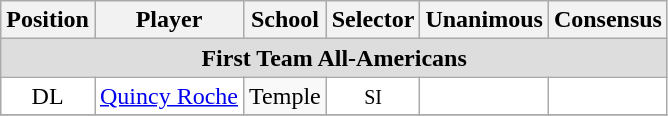<table class="wikitable" border="0">
<tr>
<th>Position</th>
<th>Player</th>
<th>School</th>
<th>Selector</th>
<th>Unanimous</th>
<th>Consensus</th>
</tr>
<tr>
<td colspan="6" style="text-align:center; background:#ddd;"><strong>First Team All-Americans</strong></td>
</tr>
<tr style="text-align:center;">
<td style="background:white">DL</td>
<td style="background:white"><a href='#'>Quincy Roche</a></td>
<td style=>Temple</td>
<td style="background:white"><small>SI</small></td>
<td style="background:white"></td>
<td style="background:white"></td>
</tr>
<tr style="text-align:center;">
</tr>
</table>
